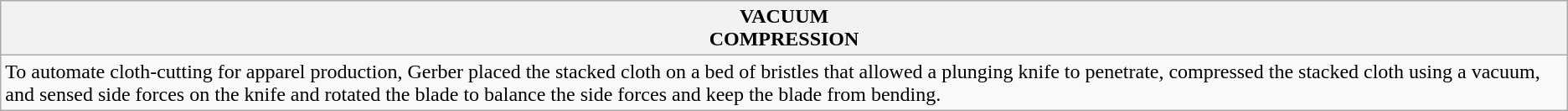<table class="wikitable">
<tr>
<th>VACUUM<br>COMPRESSION
</th>
</tr>
<tr>
<td>To automate cloth-cutting for apparel production, Gerber placed the stacked cloth on a bed of bristles that allowed a plunging knife to penetrate, compressed the stacked cloth using a vacuum, and sensed side forces on the knife and rotated the blade to balance the side forces and keep the blade from bending.</td>
</tr>
</table>
